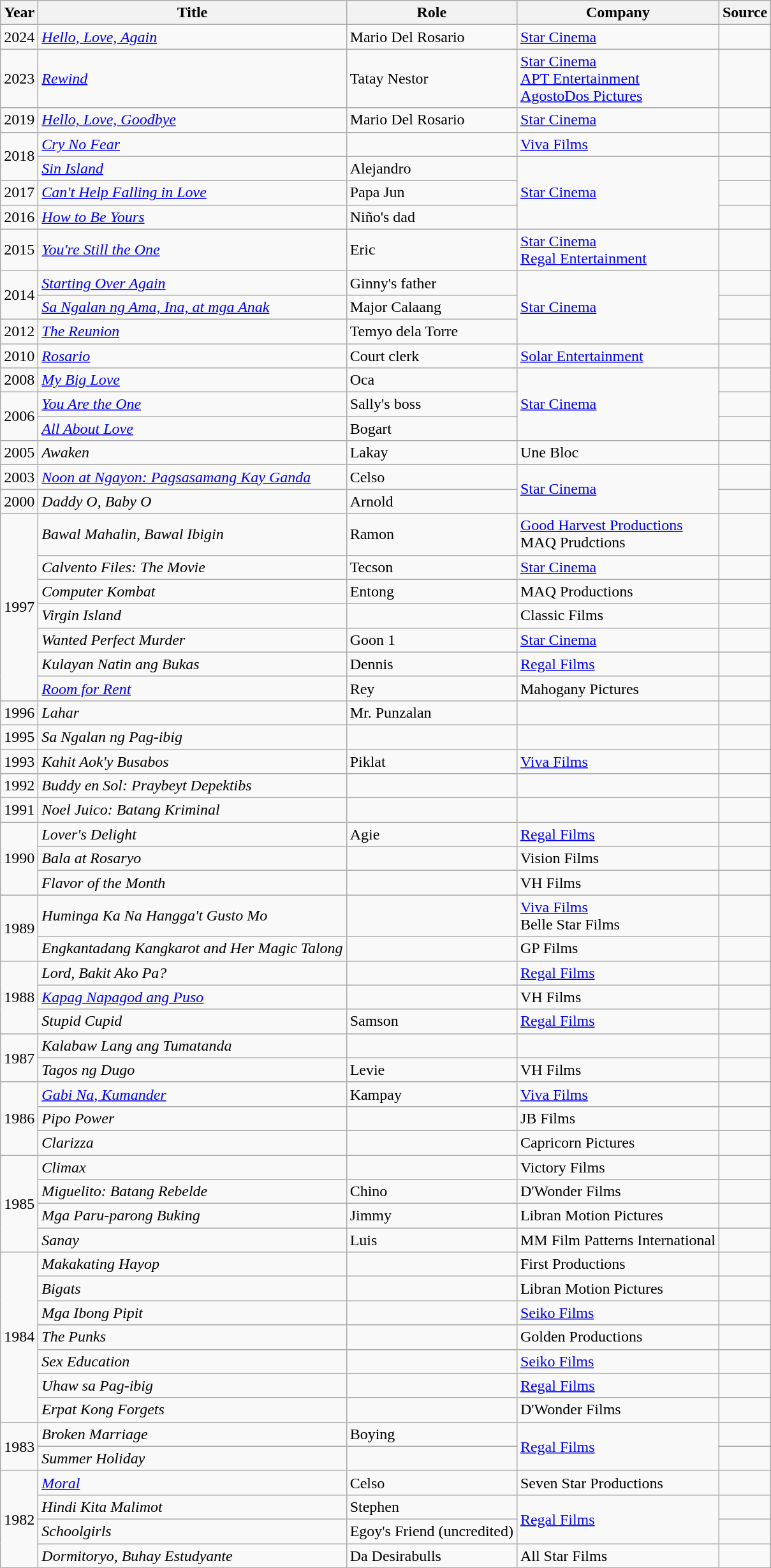<table class="wikitable sortable">
<tr>
<th>Year</th>
<th>Title</th>
<th>Role</th>
<th>Company</th>
<th>Source</th>
</tr>
<tr>
<td>2024</td>
<td><em><a href='#'>Hello, Love, Again</a></em></td>
<td>Mario Del Rosario</td>
<td><a href='#'>Star Cinema</a></td>
<td></td>
</tr>
<tr>
<td>2023</td>
<td><em><a href='#'>Rewind</a></em></td>
<td>Tatay Nestor</td>
<td><a href='#'>Star Cinema</a><br><a href='#'>APT Entertainment</a><br><a href='#'>AgostoDos Pictures</a></td>
<td></td>
</tr>
<tr>
<td>2019</td>
<td><em><a href='#'>Hello, Love, Goodbye</a></em></td>
<td>Mario Del Rosario</td>
<td><a href='#'>Star Cinema</a></td>
<td></td>
</tr>
<tr>
<td rowspan="2">2018</td>
<td><em><a href='#'>Cry No Fear</a></em></td>
<td></td>
<td><a href='#'>Viva Films</a></td>
<td></td>
</tr>
<tr>
<td><em><a href='#'>Sin Island</a></em></td>
<td>Alejandro</td>
<td rowspan="3"><a href='#'>Star Cinema</a></td>
<td></td>
</tr>
<tr>
<td>2017</td>
<td><em><a href='#'>Can't Help Falling in Love</a></em></td>
<td>Papa Jun</td>
<td></td>
</tr>
<tr>
<td>2016</td>
<td><em><a href='#'>How to Be Yours</a></em></td>
<td>Niño's dad</td>
<td></td>
</tr>
<tr>
<td>2015</td>
<td><em><a href='#'>You're Still the One</a></em></td>
<td>Eric</td>
<td><a href='#'>Star Cinema</a><br><a href='#'>Regal Entertainment</a> </td>
</tr>
<tr>
<td rowspan="2">2014</td>
<td><em><a href='#'>Starting Over Again</a></em></td>
<td>Ginny's father</td>
<td rowspan="3"><a href='#'>Star Cinema</a></td>
<td></td>
</tr>
<tr>
<td><em><a href='#'>Sa Ngalan ng Ama, Ina, at mga Anak</a></em></td>
<td>Major Calaang</td>
<td></td>
</tr>
<tr>
<td>2012</td>
<td><em><a href='#'>The Reunion</a></em></td>
<td>Temyo dela Torre</td>
<td></td>
</tr>
<tr>
<td>2010</td>
<td><em><a href='#'>Rosario</a></em></td>
<td>Court clerk</td>
<td><a href='#'>Solar Entertainment</a></td>
<td></td>
</tr>
<tr>
<td>2008</td>
<td><em><a href='#'>My Big Love</a></em></td>
<td>Oca</td>
<td rowspan="3"><a href='#'>Star Cinema</a></td>
<td></td>
</tr>
<tr>
<td rowspan="2">2006</td>
<td><em><a href='#'>You Are the One</a></em></td>
<td>Sally's boss</td>
<td></td>
</tr>
<tr>
<td><em><a href='#'>All About Love</a></em></td>
<td>Bogart</td>
<td></td>
</tr>
<tr>
<td>2005</td>
<td><em>Awaken</em></td>
<td>Lakay</td>
<td>Une Bloc</td>
<td></td>
</tr>
<tr>
<td>2003</td>
<td><em><a href='#'>Noon at Ngayon: Pagsasamang Kay Ganda</a></em></td>
<td>Celso</td>
<td rowspan="2"><a href='#'>Star Cinema</a></td>
<td></td>
</tr>
<tr>
<td>2000</td>
<td><em>Daddy O, Baby O</em></td>
<td>Arnold</td>
<td></td>
</tr>
<tr>
<td rowspan="7">1997</td>
<td><em>Bawal Mahalin, Bawal Ibigin</em></td>
<td>Ramon</td>
<td><a href='#'>Good Harvest Productions</a><br>MAQ Prudctions</td>
<td></td>
</tr>
<tr>
<td><em>Calvento Files: The Movie</em></td>
<td>Tecson</td>
<td><a href='#'>Star Cinema</a></td>
<td></td>
</tr>
<tr>
<td><em>Computer Kombat</em></td>
<td>Entong</td>
<td>MAQ Productions</td>
<td></td>
</tr>
<tr>
<td><em>Virgin Island</em></td>
<td></td>
<td>Classic Films</td>
<td></td>
</tr>
<tr>
<td><em>Wanted Perfect Murder</em></td>
<td>Goon 1</td>
<td><a href='#'>Star Cinema</a></td>
<td></td>
</tr>
<tr>
<td><em>Kulayan Natin ang Bukas</em></td>
<td>Dennis</td>
<td><a href='#'>Regal Films</a></td>
<td></td>
</tr>
<tr>
<td><em><a href='#'>Room for Rent</a></em></td>
<td>Rey</td>
<td>Mahogany Pictures</td>
<td></td>
</tr>
<tr>
<td>1996</td>
<td><em>Lahar</em></td>
<td>Mr. Punzalan</td>
<td></td>
<td></td>
</tr>
<tr>
<td>1995</td>
<td><em>Sa Ngalan ng Pag-ibig</em></td>
<td></td>
<td></td>
<td></td>
</tr>
<tr>
<td>1993</td>
<td><em>Kahit Aok'y Busabos</em></td>
<td>Piklat</td>
<td><a href='#'>Viva Films</a></td>
<td></td>
</tr>
<tr>
<td>1992</td>
<td><em>Buddy en Sol: Praybeyt Depektibs</em></td>
<td></td>
<td></td>
<td></td>
</tr>
<tr>
<td>1991</td>
<td><em>Noel Juico: Batang Kriminal</em></td>
<td></td>
<td></td>
<td></td>
</tr>
<tr>
<td rowspan="3">1990</td>
<td><em>Lover's Delight</em></td>
<td>Agie</td>
<td><a href='#'>Regal Films</a></td>
<td></td>
</tr>
<tr>
<td><em>Bala at Rosaryo</em></td>
<td></td>
<td>Vision Films</td>
<td></td>
</tr>
<tr>
<td><em>Flavor of the Month</em></td>
<td></td>
<td>VH Films</td>
<td></td>
</tr>
<tr>
<td rowspan="2">1989</td>
<td><em>Huminga Ka Na Hangga't Gusto Mo</em></td>
<td></td>
<td><a href='#'>Viva Films</a><br>Belle Star Films</td>
<td></td>
</tr>
<tr>
<td><em>Engkantadang Kangkarot and Her Magic Talong</em></td>
<td></td>
<td>GP Films</td>
<td></td>
</tr>
<tr>
<td rowspan="3">1988</td>
<td><em>Lord, Bakit Ako Pa?</em></td>
<td></td>
<td><a href='#'>Regal Films</a></td>
<td></td>
</tr>
<tr>
<td><em><a href='#'>Kapag Napagod ang Puso</a></em></td>
<td></td>
<td>VH Films</td>
<td></td>
</tr>
<tr>
<td><em>Stupid Cupid</em></td>
<td>Samson</td>
<td><a href='#'>Regal Films</a></td>
<td></td>
</tr>
<tr>
<td rowspan="2">1987</td>
<td><em>Kalabaw Lang ang Tumatanda</em></td>
<td></td>
<td></td>
<td></td>
</tr>
<tr>
<td><em>Tagos ng Dugo</em></td>
<td>Levie</td>
<td>VH Films</td>
<td></td>
</tr>
<tr>
<td rowspan="3">1986</td>
<td><em><a href='#'>Gabi Na, Kumander</a></em></td>
<td>Kampay</td>
<td><a href='#'>Viva Films</a></td>
<td></td>
</tr>
<tr>
<td><em>Pipo Power</em></td>
<td></td>
<td>JB Films</td>
<td></td>
</tr>
<tr>
<td><em>Clarizza</em></td>
<td></td>
<td>Capricorn Pictures</td>
<td></td>
</tr>
<tr>
<td rowspan="4">1985</td>
<td><em>Climax</em></td>
<td></td>
<td>Victory Films</td>
<td></td>
</tr>
<tr>
<td><em>Miguelito: Batang Rebelde</em></td>
<td>Chino</td>
<td>D'Wonder Films</td>
<td></td>
</tr>
<tr>
<td><em>Mga Paru-parong Buking</em></td>
<td>Jimmy</td>
<td>Libran Motion Pictures</td>
<td></td>
</tr>
<tr>
<td><em>Sanay</em></td>
<td>Luis</td>
<td>MM Film Patterns International</td>
<td></td>
</tr>
<tr>
<td rowspan="7">1984</td>
<td><em>Makakating Hayop</em></td>
<td></td>
<td>First Productions</td>
<td></td>
</tr>
<tr>
<td><em>Bigats</em></td>
<td></td>
<td>Libran Motion Pictures</td>
<td></td>
</tr>
<tr>
<td><em>Mga Ibong Pipit</em></td>
<td></td>
<td><a href='#'>Seiko Films</a></td>
<td></td>
</tr>
<tr>
<td><em>The Punks</em></td>
<td></td>
<td>Golden Productions</td>
<td></td>
</tr>
<tr>
<td><em>Sex Education</em></td>
<td></td>
<td><a href='#'>Seiko Films</a></td>
<td></td>
</tr>
<tr>
<td><em>Uhaw sa Pag-ibig</em></td>
<td></td>
<td><a href='#'>Regal Films</a></td>
<td></td>
</tr>
<tr>
<td><em>Erpat Kong Forgets</em></td>
<td></td>
<td>D'Wonder Films</td>
<td></td>
</tr>
<tr>
<td rowspan="2">1983</td>
<td><em>Broken Marriage</em></td>
<td>Boying</td>
<td rowspan="2"><a href='#'>Regal Films</a></td>
<td></td>
</tr>
<tr>
<td><em>Summer Holiday</em></td>
<td></td>
<td></td>
</tr>
<tr>
<td rowspan="4">1982</td>
<td><em><a href='#'>Moral</a></em></td>
<td>Celso</td>
<td>Seven Star Productions</td>
<td></td>
</tr>
<tr>
<td><em>Hindi Kita Malimot</em></td>
<td>Stephen</td>
<td rowspan="2"><a href='#'>Regal Films</a></td>
<td></td>
</tr>
<tr>
<td><em>Schoolgirls</em></td>
<td>Egoy's Friend (uncredited)</td>
<td></td>
</tr>
<tr>
<td><em>Dormitoryo, Buhay Estudyante</em></td>
<td>Da Desirabulls</td>
<td>All Star Films</td>
<td></td>
</tr>
</table>
